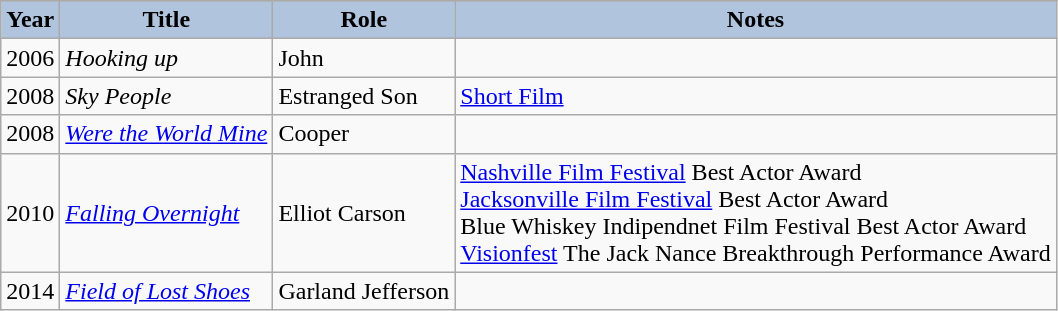<table class="wikitable">
<tr style="text-align:center;">
</tr>
<tr>
<th style="background:#B0C4DE;">Year</th>
<th style="background:#B0C4DE;">Title</th>
<th style="background:#B0C4DE;">Role</th>
<th style="background:#B0C4DE;">Notes</th>
</tr>
<tr>
<td>2006</td>
<td><em>Hooking up</em></td>
<td>John</td>
<td></td>
</tr>
<tr>
<td>2008</td>
<td><em>Sky People</em></td>
<td>Estranged Son</td>
<td><a href='#'>Short Film</a></td>
</tr>
<tr>
<td>2008</td>
<td><em><a href='#'>Were the World Mine</a></em></td>
<td>Cooper</td>
<td></td>
</tr>
<tr>
<td>2010</td>
<td><em><a href='#'>Falling Overnight</a></em></td>
<td>Elliot Carson</td>
<td><a href='#'>Nashville Film Festival</a> Best Actor Award<br><a href='#'>Jacksonville Film Festival</a> Best Actor Award<br>Blue Whiskey Indipendnet Film Festival Best Actor Award<br><a href='#'>Visionfest</a> The Jack Nance Breakthrough Performance Award</td>
</tr>
<tr>
<td>2014</td>
<td><em><a href='#'>Field of Lost Shoes</a></em></td>
<td>Garland Jefferson</td>
<td></td>
</tr>
</table>
